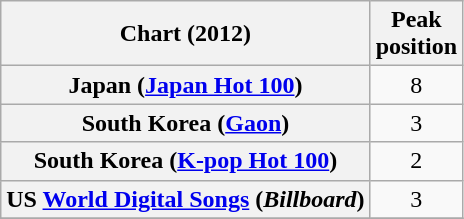<table class="wikitable sortable plainrowheaders">
<tr>
<th>Chart (2012)</th>
<th>Peak<br>position</th>
</tr>
<tr>
<th scope="row">Japan (<a href='#'>Japan Hot 100</a>)</th>
<td align="center">8</td>
</tr>
<tr>
<th scope="row">South Korea (<a href='#'>Gaon</a>)</th>
<td align="center">3</td>
</tr>
<tr>
<th scope="row">South Korea (<a href='#'>K-pop Hot 100</a>)</th>
<td align="center">2</td>
</tr>
<tr>
<th scope="row">US <a href='#'>World Digital Songs</a> (<em>Billboard</em>)</th>
<td align="center">3</td>
</tr>
<tr>
</tr>
</table>
